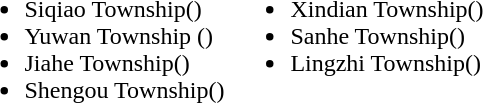<table>
<tr>
<td valign="top"><br><ul><li>Siqiao Township()</li><li>Yuwan Township ()</li><li>Jiahe Township()</li><li>Shengou Township()</li></ul></td>
<td valign="top"><br><ul><li>Xindian Township()</li><li>Sanhe Township()</li><li>Lingzhi Township()</li></ul></td>
</tr>
</table>
